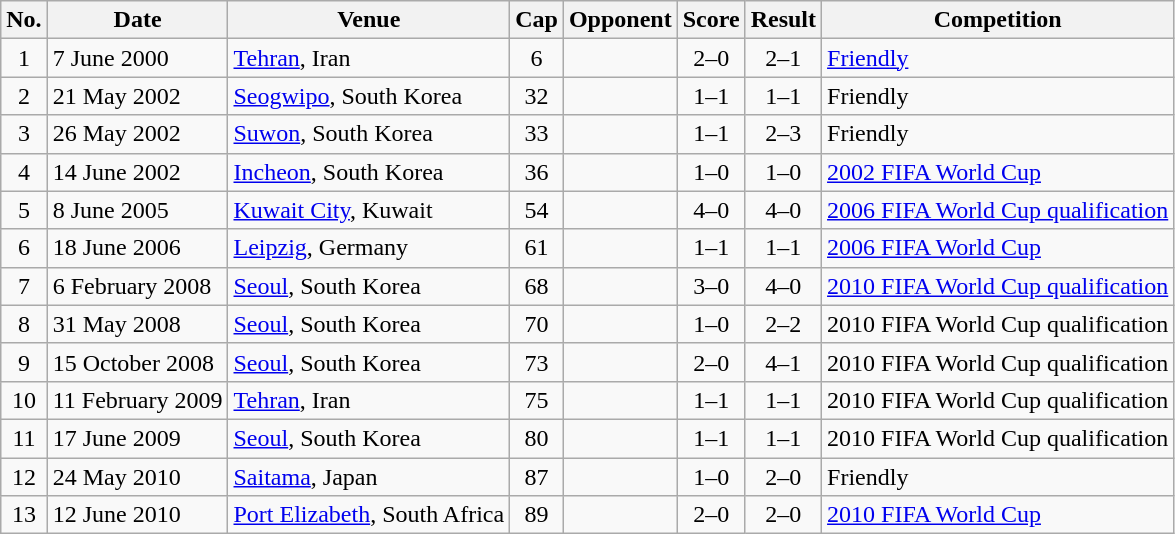<table class="wikitable sortable">
<tr>
<th scope=col>No.</th>
<th scope=col data-sort-type=date>Date</th>
<th scope=col>Venue</th>
<th scope=col>Cap</th>
<th scope=col>Opponent</th>
<th scope=col>Score</th>
<th scope=col>Result</th>
<th scope=col>Competition</th>
</tr>
<tr>
<td style="text-align:center;">1</td>
<td>7 June 2000</td>
<td><a href='#'>Tehran</a>, Iran</td>
<td align=center>6</td>
<td></td>
<td align=center>2–0</td>
<td align=center>2–1</td>
<td><a href='#'>Friendly</a></td>
</tr>
<tr>
<td style="text-align:center;">2</td>
<td>21 May 2002</td>
<td><a href='#'>Seogwipo</a>, South Korea</td>
<td align=center>32</td>
<td></td>
<td align=center>1–1</td>
<td align=center>1–1</td>
<td>Friendly</td>
</tr>
<tr>
<td style="text-align:center;">3</td>
<td>26 May 2002</td>
<td><a href='#'>Suwon</a>, South Korea</td>
<td align=center>33</td>
<td></td>
<td align=center>1–1</td>
<td align=center>2–3</td>
<td>Friendly</td>
</tr>
<tr>
<td style="text-align:center;">4</td>
<td>14 June 2002</td>
<td><a href='#'>Incheon</a>, South Korea</td>
<td align=center>36</td>
<td></td>
<td align=center>1–0</td>
<td align=center>1–0</td>
<td><a href='#'>2002 FIFA World Cup</a></td>
</tr>
<tr>
<td style="text-align:center;">5</td>
<td>8 June 2005</td>
<td><a href='#'>Kuwait City</a>, Kuwait</td>
<td align=center>54</td>
<td></td>
<td align=center>4–0</td>
<td align=center>4–0</td>
<td><a href='#'>2006 FIFA World Cup qualification</a></td>
</tr>
<tr>
<td style="text-align:center;">6</td>
<td>18 June 2006</td>
<td><a href='#'>Leipzig</a>, Germany</td>
<td align=center>61</td>
<td></td>
<td align=center>1–1</td>
<td align=center>1–1</td>
<td><a href='#'>2006 FIFA World Cup</a></td>
</tr>
<tr>
<td style="text-align:center;">7</td>
<td>6 February 2008</td>
<td><a href='#'>Seoul</a>, South Korea</td>
<td align=center>68</td>
<td></td>
<td align=center>3–0</td>
<td align=center>4–0</td>
<td><a href='#'>2010 FIFA World Cup qualification</a></td>
</tr>
<tr>
<td style="text-align:center;">8</td>
<td>31 May 2008</td>
<td><a href='#'>Seoul</a>, South Korea</td>
<td align=center>70</td>
<td></td>
<td align=center>1–0</td>
<td align=center>2–2</td>
<td>2010 FIFA World Cup qualification</td>
</tr>
<tr>
<td style="text-align:center;">9</td>
<td>15 October 2008</td>
<td><a href='#'>Seoul</a>, South Korea</td>
<td align=center>73</td>
<td></td>
<td align=center>2–0</td>
<td align=center>4–1</td>
<td>2010 FIFA World Cup qualification</td>
</tr>
<tr>
<td style="text-align:center;">10</td>
<td>11 February 2009</td>
<td><a href='#'>Tehran</a>, Iran</td>
<td align=center>75</td>
<td></td>
<td align=center>1–1</td>
<td align=center>1–1</td>
<td>2010 FIFA World Cup qualification</td>
</tr>
<tr>
<td style="text-align:center;">11</td>
<td>17 June 2009</td>
<td><a href='#'>Seoul</a>, South Korea</td>
<td align=center>80</td>
<td></td>
<td align=center>1–1</td>
<td align=center>1–1</td>
<td>2010 FIFA World Cup qualification</td>
</tr>
<tr>
<td style="text-align:center;">12</td>
<td>24 May 2010</td>
<td><a href='#'>Saitama</a>, Japan</td>
<td align=center>87</td>
<td></td>
<td align=center>1–0</td>
<td align=center>2–0</td>
<td>Friendly</td>
</tr>
<tr>
<td style="text-align:center;">13</td>
<td>12 June 2010</td>
<td><a href='#'>Port Elizabeth</a>, South Africa</td>
<td align=center>89</td>
<td></td>
<td align=center>2–0</td>
<td align=center>2–0</td>
<td><a href='#'>2010 FIFA World Cup</a></td>
</tr>
</table>
